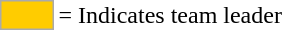<table>
<tr>
<td style="background:#fc0; border:1px solid #aaa; width:2em;"></td>
<td>= Indicates team leader</td>
</tr>
</table>
